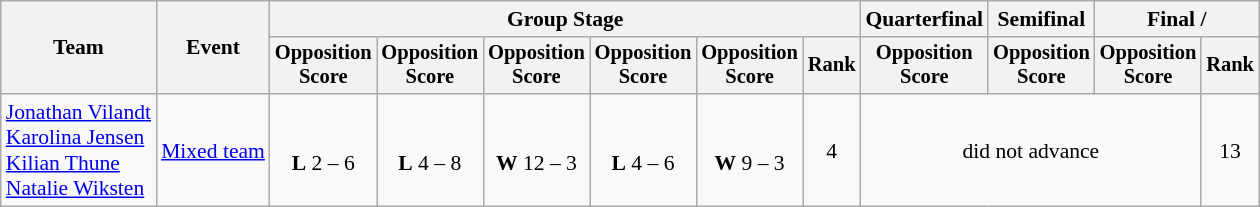<table class="wikitable" style="font-size:90%">
<tr>
<th rowspan=2>Team</th>
<th rowspan=2>Event</th>
<th colspan=6>Group Stage</th>
<th>Quarterfinal</th>
<th>Semifinal</th>
<th colspan=2>Final / </th>
</tr>
<tr style="font-size:95%">
<th>Opposition<br>Score</th>
<th>Opposition<br>Score</th>
<th>Opposition<br>Score</th>
<th>Opposition<br>Score</th>
<th>Opposition<br>Score</th>
<th>Rank</th>
<th>Opposition<br>Score</th>
<th>Opposition<br>Score</th>
<th>Opposition<br>Score</th>
<th>Rank</th>
</tr>
<tr align=center>
<td align=left><a href='#'>Jonathan Vilandt</a><br><a href='#'>Karolina Jensen</a><br><a href='#'>Kilian Thune</a><br><a href='#'>Natalie Wiksten</a></td>
<td align=left><a href='#'>Mixed team</a></td>
<td><br><strong>L</strong> 2 – 6</td>
<td><br><strong>L</strong> 4 – 8</td>
<td><br><strong>W</strong> 12 – 3</td>
<td><br><strong>L</strong> 4 – 6</td>
<td><br><strong>W</strong> 9 – 3</td>
<td>4</td>
<td align=center colspan=3>did not advance</td>
<td>13</td>
</tr>
</table>
